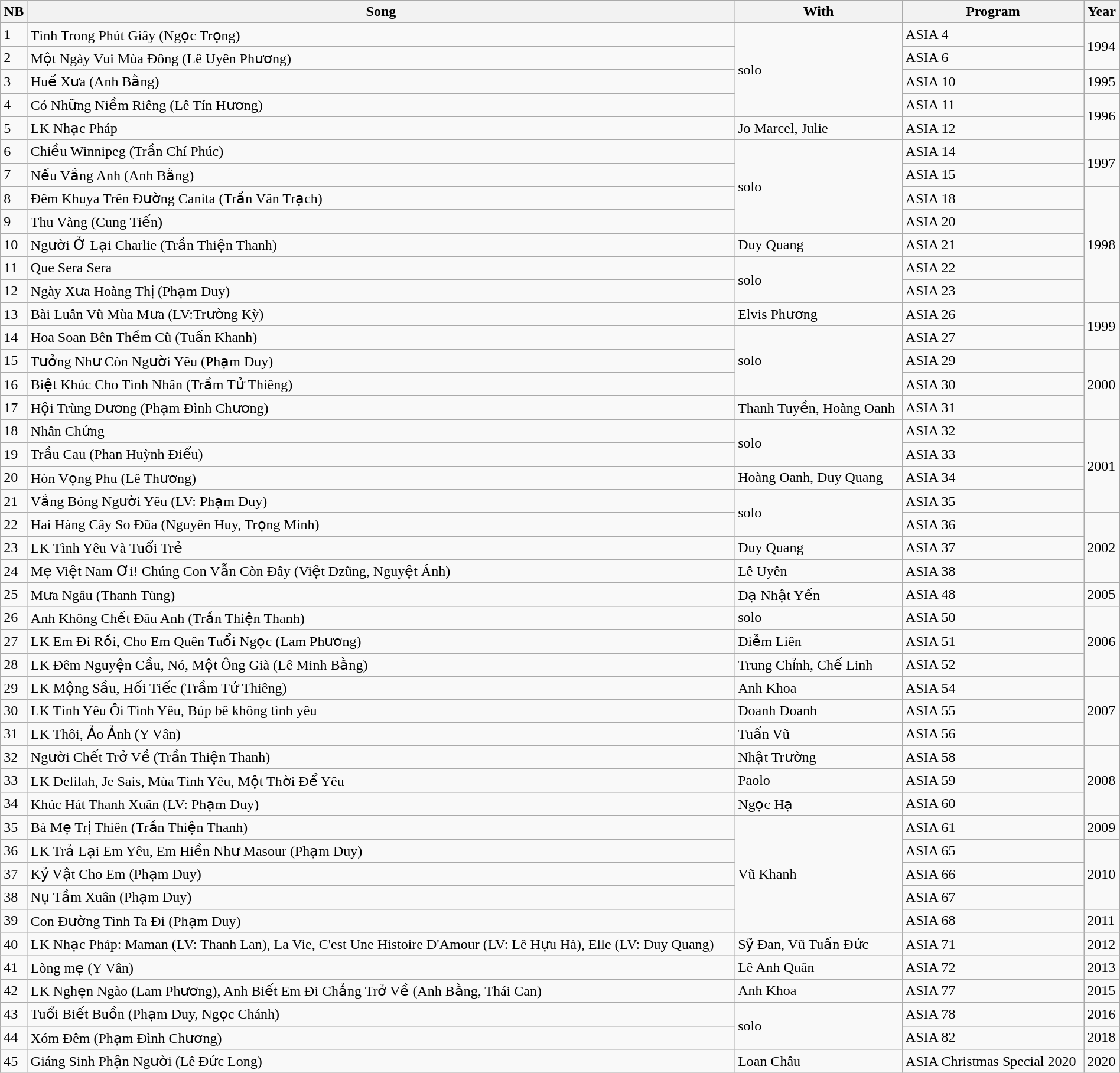<table class="wikitable" style="width:100%;">
<tr>
<th>NB</th>
<th>Song</th>
<th>With</th>
<th>Program</th>
<th>Year</th>
</tr>
<tr>
<td>1</td>
<td>Tình Trong Phút Giây (Ngọc Trọng)</td>
<td rowspan="4">solo</td>
<td>ASIA 4</td>
<td rowspan="2">1994</td>
</tr>
<tr>
<td>2</td>
<td>Một Ngày Vui Mùa Đông (Lê Uyên Phương)</td>
<td>ASIA 6</td>
</tr>
<tr>
<td>3</td>
<td>Huế Xưa (Anh Bằng)</td>
<td>ASIA 10</td>
<td>1995</td>
</tr>
<tr>
<td>4</td>
<td>Có Những Niềm Riêng (Lê Tín Hương)</td>
<td>ASIA 11</td>
<td rowspan="2">1996</td>
</tr>
<tr>
<td>5</td>
<td>LK Nhạc Pháp</td>
<td>Jo Marcel, Julie</td>
<td>ASIA 12</td>
</tr>
<tr>
<td>6</td>
<td>Chiều Winnipeg (Trần Chí Phúc)</td>
<td rowspan="4">solo</td>
<td>ASIA 14</td>
<td rowspan="2">1997</td>
</tr>
<tr>
<td>7</td>
<td>Nếu Vắng Anh (Anh Bằng)</td>
<td>ASIA 15</td>
</tr>
<tr>
<td>8</td>
<td>Đêm Khuya Trên Đường Canita (Trần Văn Trạch)</td>
<td>ASIA 18</td>
<td rowspan="5">1998</td>
</tr>
<tr>
<td>9</td>
<td>Thu Vàng (Cung Tiến)</td>
<td>ASIA 20</td>
</tr>
<tr>
<td>10</td>
<td>Người Ở Lại Charlie (Trần Thiện Thanh)</td>
<td>Duy Quang</td>
<td>ASIA 21</td>
</tr>
<tr>
<td>11</td>
<td>Que Sera Sera</td>
<td rowspan="2">solo</td>
<td>ASIA 22</td>
</tr>
<tr>
<td>12</td>
<td>Ngày Xưa Hoàng Thị (Phạm Duy)</td>
<td>ASIA 23</td>
</tr>
<tr>
<td>13</td>
<td>Bài Luân Vũ Mùa Mưa (LV:Trường Kỳ)</td>
<td>Elvis Phương</td>
<td>ASIA 26</td>
<td rowspan="2">1999</td>
</tr>
<tr>
<td>14</td>
<td>Hoa Soan Bên Thềm Cũ (Tuấn Khanh)</td>
<td rowspan="3">solo</td>
<td>ASIA 27</td>
</tr>
<tr>
<td>15</td>
<td>Tưởng Như Còn Người Yêu (Phạm Duy)</td>
<td>ASIA 29</td>
<td rowspan="3">2000</td>
</tr>
<tr>
<td>16</td>
<td>Biệt Khúc Cho Tình Nhân (Trầm Tử Thiêng)</td>
<td>ASIA 30</td>
</tr>
<tr>
<td>17</td>
<td>Hội Trùng Dương (Phạm Đình Chương)</td>
<td>Thanh Tuyền, Hoàng Oanh</td>
<td>ASIA 31</td>
</tr>
<tr>
<td>18</td>
<td>Nhân Chứng</td>
<td rowspan="2">solo</td>
<td>ASIA 32</td>
<td rowspan="4">2001</td>
</tr>
<tr>
<td>19</td>
<td>Trầu Cau (Phan Huỳnh Điểu)</td>
<td>ASIA 33</td>
</tr>
<tr>
<td>20</td>
<td>Hòn Vọng Phu (Lê Thương)</td>
<td>Hoàng Oanh, Duy Quang</td>
<td>ASIA 34</td>
</tr>
<tr>
<td>21</td>
<td>Vắng Bóng Người Yêu (LV: Phạm Duy)</td>
<td rowspan="2">solo</td>
<td>ASIA 35</td>
</tr>
<tr>
<td>22</td>
<td>Hai Hàng Cây So Đũa (Nguyên Huy, Trọng Minh)</td>
<td>ASIA 36</td>
<td rowspan="3">2002</td>
</tr>
<tr>
<td>23</td>
<td>LK Tình Yêu Và Tuổi Trẻ</td>
<td>Duy Quang</td>
<td>ASIA 37</td>
</tr>
<tr>
<td>24</td>
<td>Mẹ Việt Nam Ơi! Chúng Con Vẫn Còn Đây (Việt Dzũng, Nguyệt Ánh)</td>
<td>Lê Uyên</td>
<td>ASIA 38</td>
</tr>
<tr>
<td>25</td>
<td>Mưa Ngâu (Thanh Tùng)</td>
<td>Dạ Nhật Yến</td>
<td>ASIA 48</td>
<td>2005</td>
</tr>
<tr>
<td>26</td>
<td>Anh Không Chết Đâu Anh (Trần Thiện Thanh)</td>
<td>solo</td>
<td>ASIA 50</td>
<td rowspan="3">2006</td>
</tr>
<tr>
<td>27</td>
<td>LK Em Đi Rồi, Cho Em Quên Tuổi Ngọc (Lam Phương)</td>
<td>Diễm Liên</td>
<td>ASIA 51</td>
</tr>
<tr>
<td>28</td>
<td>LK Đêm Nguyện Cầu, Nó, Một Ông Già (Lê Minh Bằng)</td>
<td>Trung Chỉnh, Chế Linh</td>
<td>ASIA 52</td>
</tr>
<tr>
<td>29</td>
<td>LK Mộng Sầu, Hối Tiếc (Trầm Tử Thiêng)</td>
<td>Anh Khoa</td>
<td>ASIA 54</td>
<td rowspan="3">2007</td>
</tr>
<tr>
<td>30</td>
<td>LK Tình Yêu Ôi Tình Yêu, Búp bê không tình yêu</td>
<td>Doanh Doanh</td>
<td>ASIA 55</td>
</tr>
<tr>
<td>31</td>
<td>LK Thôi, Ảo Ảnh (Y Vân)</td>
<td>Tuấn Vũ</td>
<td>ASIA 56</td>
</tr>
<tr>
<td>32</td>
<td>Người Chết Trở Về (Trần Thiện Thanh)</td>
<td>Nhật Trường</td>
<td>ASIA 58</td>
<td rowspan="3">2008</td>
</tr>
<tr>
<td>33</td>
<td>LK Delilah, Je Sais, Mùa Tình Yêu, Một Thời Để Yêu</td>
<td>Paolo</td>
<td>ASIA 59</td>
</tr>
<tr>
<td>34</td>
<td>Khúc Hát Thanh Xuân (LV: Phạm Duy)</td>
<td>Ngọc Hạ</td>
<td>ASIA 60</td>
</tr>
<tr>
<td>35</td>
<td>Bà Mẹ Trị Thiên (Trần Thiện Thanh)</td>
<td rowspan="5">Vũ Khanh</td>
<td>ASIA 61</td>
<td>2009</td>
</tr>
<tr>
<td>36</td>
<td>LK Trả Lại Em Yêu, Em Hiền Như Masour (Phạm Duy)</td>
<td>ASIA 65</td>
<td rowspan="3">2010</td>
</tr>
<tr>
<td>37</td>
<td>Kỷ Vật Cho Em (Phạm Duy)</td>
<td>ASIA 66</td>
</tr>
<tr>
<td>38</td>
<td>Nụ Tầm Xuân (Phạm Duy)</td>
<td>ASIA 67</td>
</tr>
<tr>
<td>39</td>
<td>Con Đường Tình Ta Đi (Phạm Duy)</td>
<td>ASIA 68</td>
<td>2011</td>
</tr>
<tr>
<td>40</td>
<td>LK Nhạc Pháp: Maman (LV: Thanh Lan), La Vie, C'est Une Histoire D'Amour (LV: Lê Hựu Hà), Elle (LV: Duy Quang)</td>
<td>Sỹ Đan, Vũ Tuấn Đức</td>
<td>ASIA 71</td>
<td>2012</td>
</tr>
<tr>
<td>41</td>
<td>Lòng mẹ (Y Vân)</td>
<td>Lê Anh Quân</td>
<td>ASIA 72</td>
<td>2013</td>
</tr>
<tr>
<td>42</td>
<td>LK Nghẹn Ngào (Lam Phương), Anh Biết Em Đi Chẳng Trở Về (Anh Bằng, Thái Can)</td>
<td>Anh Khoa</td>
<td>ASIA 77</td>
<td>2015</td>
</tr>
<tr>
<td>43</td>
<td>Tuổi Biết Buồn (Phạm Duy, Ngọc Chánh)</td>
<td rowspan="2">solo</td>
<td>ASIA 78</td>
<td>2016</td>
</tr>
<tr>
<td>44</td>
<td>Xóm Đêm (Phạm Đình Chương)</td>
<td>ASIA 82</td>
<td>2018</td>
</tr>
<tr>
<td>45</td>
<td>Giáng Sinh Phận Người (Lê Đức Long)</td>
<td>Loan Châu</td>
<td>ASIA Christmas Special 2020</td>
<td>2020</td>
</tr>
</table>
